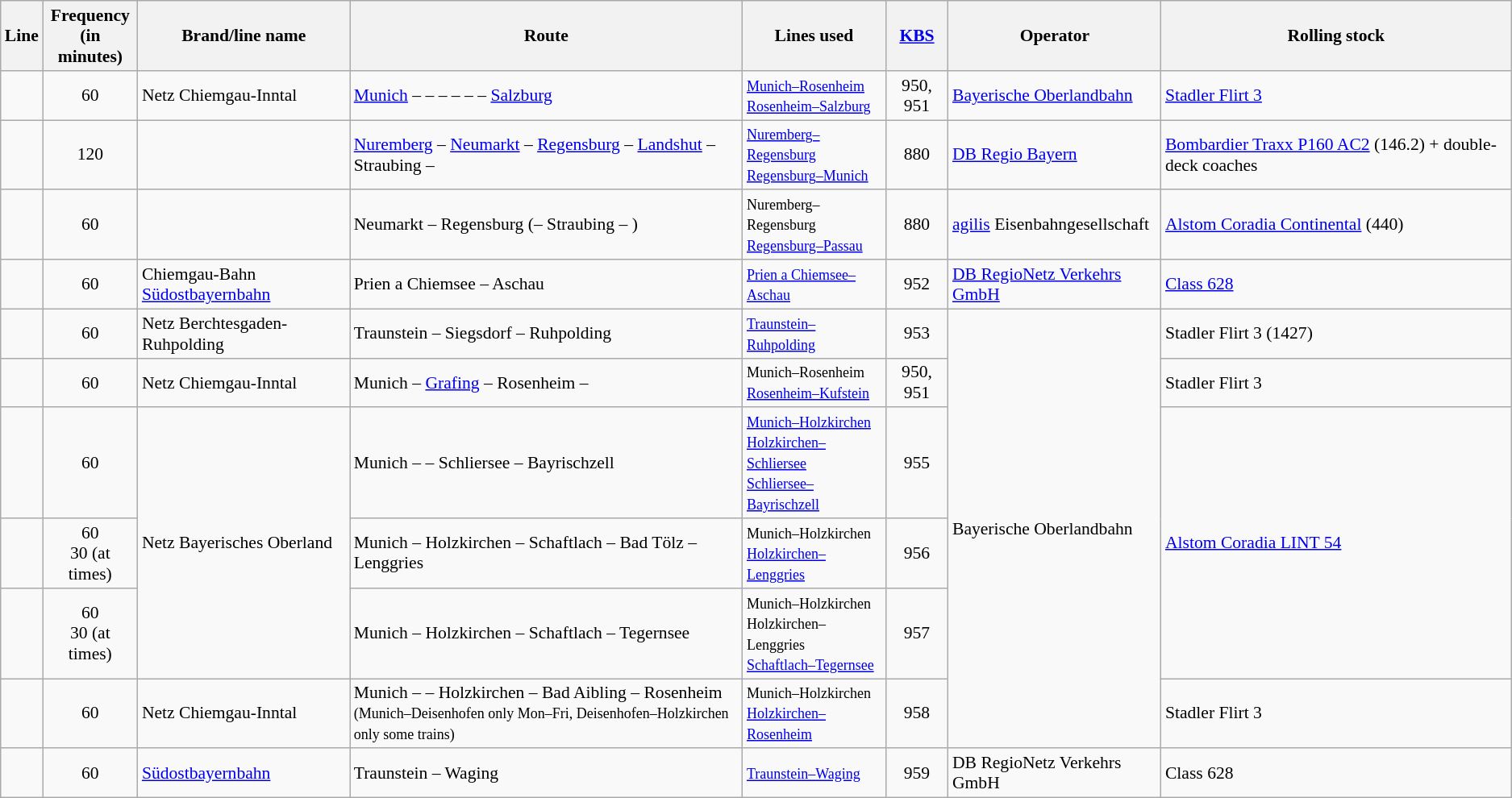<table class="wikitable sortable" style="font-size:90%">
<tr class="hintergrundfarbe5">
<th>Line</th>
<th>Frequency<br>(in minutes)</th>
<th>Brand/line name</th>
<th class="unsortable">Route</th>
<th class="unsortable">Lines used</th>
<th><a href='#'>KBS</a></th>
<th>Operator</th>
<th>Rolling stock</th>
</tr>
<tr id="RE 5">
<td align="center"></td>
<td align="center">60</td>
<td>Netz Chiemgau-Inntal</td>
<td><a href='#'>Munich</a> –  –  –  –  –  – <a href='#'>Salzburg</a></td>
<td><small><a href='#'>Munich–Rosenheim</a><br><a href='#'>Rosenheim–Salzburg</a></small></td>
<td align="center">950, 951</td>
<td><a href='#'>Bayerische Oberlandbahn</a></td>
<td><a href='#'>Stadler Flirt 3</a></td>
</tr>
<tr id="RE 50">
<td align="center"></td>
<td align="center">120</td>
<td></td>
<td><a href='#'>Nuremberg</a> – <a href='#'>Neumarkt</a> – <a href='#'>Regensburg</a> – <a href='#'>Landshut</a> – Straubing – </td>
<td><small><a href='#'>Nuremberg–Regensburg</a><br><a href='#'>Regensburg–Munich</a></small></td>
<td align="center">880</td>
<td><a href='#'>DB Regio Bayern</a></td>
<td><a href='#'>Bombardier Traxx P160 AC2</a> (146.2) + double-deck coaches</td>
</tr>
<tr id="RB 51">
<td align="center"></td>
<td align="center">60</td>
<td></td>
<td>Neumarkt – Regensburg (– Straubing – )</td>
<td><small>Nuremberg–Regensburg<br><a href='#'>Regensburg–Passau</a></small></td>
<td align="center">880</td>
<td><a href='#'>agilis</a> Eisenbahngesellschaft</td>
<td><a href='#'>Alstom Coradia Continental</a> (440)</td>
</tr>
<tr id="RB">
<td align="center"></td>
<td align="center">60</td>
<td>Chiemgau-Bahn<br><a href='#'>Südostbayernbahn</a></td>
<td>Prien a Chiemsee – Aschau</td>
<td><a href='#'><small>Prien a Chiemsee–Aschau</small></a></td>
<td align="center">952</td>
<td><a href='#'>DB RegioNetz Verkehrs GmbH</a></td>
<td><a href='#'>Class 628</a></td>
</tr>
<tr id="RB 53 S">
<td align="center"></td>
<td align="center">60</td>
<td>Netz Berchtesgaden-Ruhpolding</td>
<td>Traunstein – Siegsdorf – Ruhpolding</td>
<td><a href='#'><small>Traunstein–Ruhpolding</small></a></td>
<td align="center">953</td>
<td rowspan="6">Bayerische Oberlandbahn</td>
<td>Stadler Flirt 3 (1427)</td>
</tr>
<tr id="RB 54">
<td align="center"></td>
<td align="center">60</td>
<td>Netz Chiemgau-Inntal</td>
<td>Munich – <a href='#'>Grafing</a> – Rosenheim – </td>
<td><small>Munich–Rosenheim<br><a href='#'>Rosenheim–Kufstein</a></small></td>
<td align="center">950, 951</td>
<td>Stadler Flirt 3</td>
</tr>
<tr id="RB 55">
<td align="center"></td>
<td align="center">60</td>
<td rowspan="3">Netz Bayerisches Oberland</td>
<td>Munich –  – Schliersee – Bayrischzell</td>
<td><small><a href='#'>Munich–Holzkirchen</a><br><a href='#'>Holzkirchen–Schliersee</a><br><a href='#'>Schliersee–Bayrischzell</a></small></td>
<td align="center">955</td>
<td rowspan="3"><a href='#'>Alstom Coradia LINT 54</a></td>
</tr>
<tr id="RB 56 S">
<td align="center"></td>
<td align="center">60<br>30 (at times)</td>
<td>Munich – Holzkirchen – Schaftlach – Bad Tölz – Lenggries</td>
<td><small>Munich–Holzkirchen<br><a href='#'>Holzkirchen–Lenggries</a></small></td>
<td align="center">956</td>
</tr>
<tr id="RB 57">
<td align="center"></td>
<td align="center">60<br>30 (at times)</td>
<td>Munich – Holzkirchen – Schaftlach – Tegernsee</td>
<td><small>Munich–Holzkirchen<br>Holzkirchen–Lenggries<br><a href='#'>Schaftlach–Tegernsee</a></small></td>
<td align="center">957</td>
</tr>
<tr id="RB 58">
<td align="center"></td>
<td align="center">60</td>
<td>Netz Chiemgau-Inntal</td>
<td>Munich –  – Holzkirchen – Bad Aibling – Rosenheim<br><small>(Munich–Deisenhofen only Mon–Fri, Deisenhofen–Holzkirchen only some trains)</small></td>
<td><small>Munich–Holzkirchen<br><a href='#'>Holzkirchen–Rosenheim</a></small></td>
<td align="center">958</td>
<td>Stadler Flirt 3</td>
</tr>
<tr id="RB 59">
<td align="center"></td>
<td align="center">60</td>
<td><a href='#'>Südostbayernbahn</a></td>
<td>Traunstein – Waging</td>
<td><a href='#'><small>Traunstein–Waging</small></a></td>
<td align="center">959</td>
<td>DB RegioNetz Verkehrs GmbH</td>
<td>Class 628</td>
</tr>
</table>
